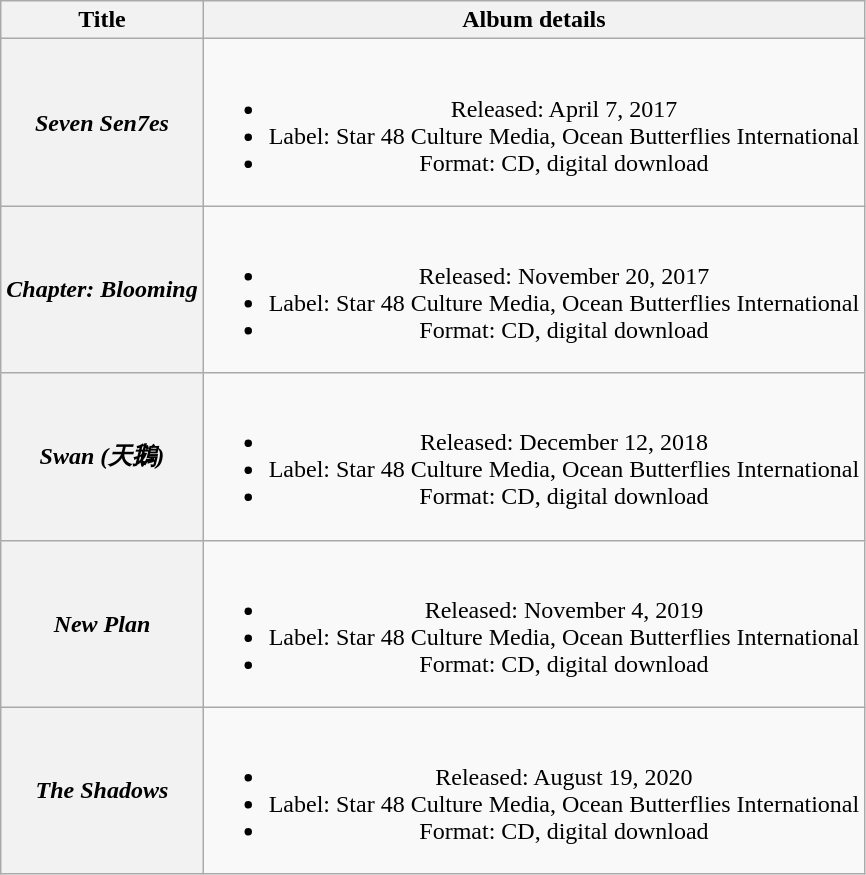<table class="wikitable plainrowheaders" style="text-align:center;">
<tr>
<th scope="col" rowspan="1">Title</th>
<th scope="col" rowspan="1">Album details</th>
</tr>
<tr>
<th scope="row"><em>Seven Sen7es</em></th>
<td><br><ul><li>Released: April 7, 2017</li><li>Label: Star 48 Culture Media, Ocean Butterflies International</li><li>Format: CD, digital download</li></ul></td>
</tr>
<tr>
<th scope="row"><em>Chapter: Blooming</em></th>
<td><br><ul><li>Released: November 20, 2017</li><li>Label: Star 48 Culture Media, Ocean Butterflies International</li><li>Format: CD, digital download</li></ul></td>
</tr>
<tr>
<th scope="row"><em>Swan (天鵝)</em></th>
<td><br><ul><li>Released: December 12, 2018</li><li>Label: Star 48 Culture Media, Ocean Butterflies International</li><li>Format: CD, digital download</li></ul></td>
</tr>
<tr>
<th scope="row"><em>New Plan</em></th>
<td><br><ul><li>Released: November 4, 2019</li><li>Label: Star 48 Culture Media, Ocean Butterflies International</li><li>Format: CD, digital download</li></ul></td>
</tr>
<tr>
<th scope="row"><em>The Shadows</em></th>
<td><br><ul><li>Released: August 19, 2020</li><li>Label: Star 48 Culture Media, Ocean Butterflies International</li><li>Format: CD, digital download</li></ul></td>
</tr>
</table>
